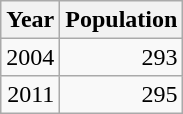<table class="wikitable" style="line-height:1.1em;">
<tr>
<th>Year</th>
<th>Population</th>
</tr>
<tr align="right">
<td>2004</td>
<td>293</td>
</tr>
<tr align="right">
<td>2011</td>
<td>295</td>
</tr>
</table>
